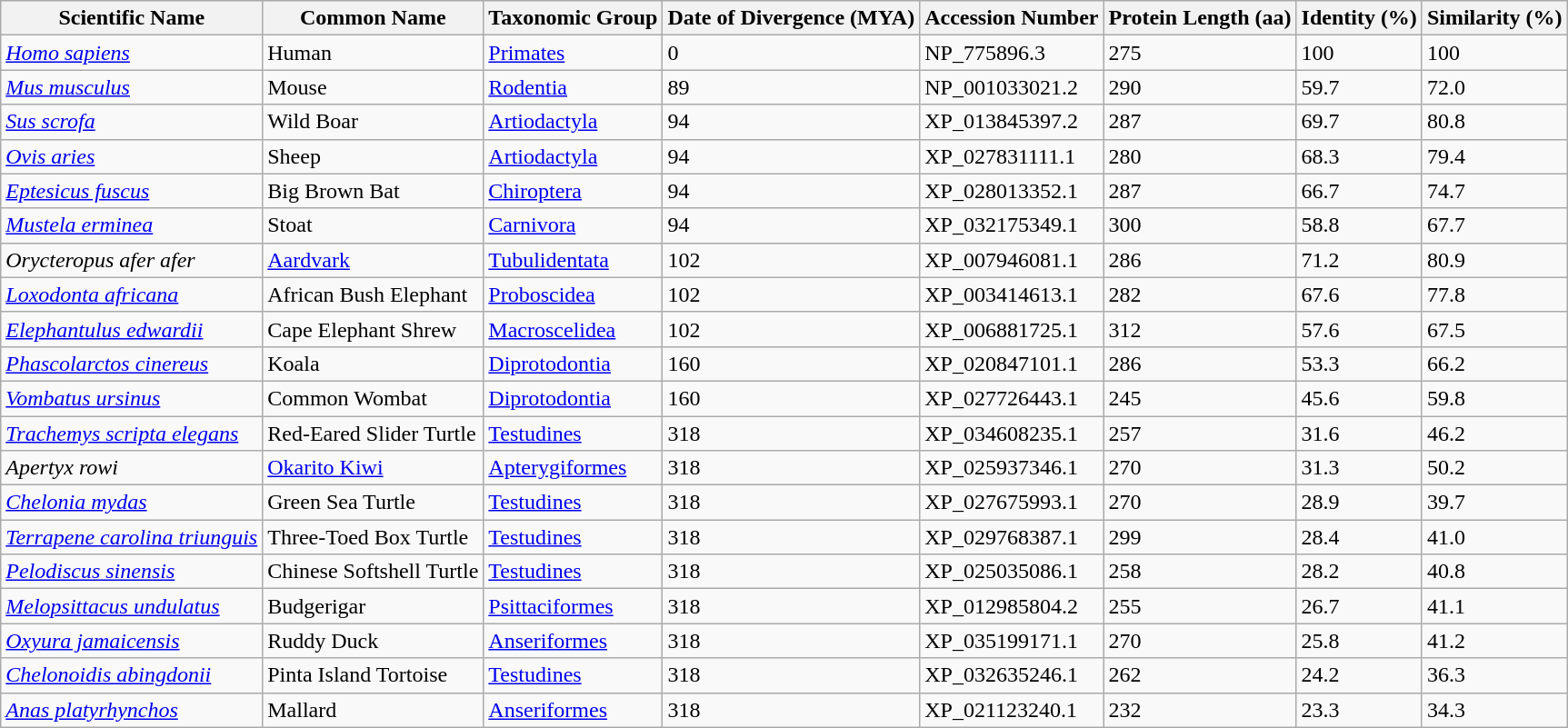<table class="wikitable">
<tr>
<th>Scientific Name</th>
<th>Common Name</th>
<th>Taxonomic Group</th>
<th>Date of Divergence (MYA)</th>
<th>Accession Number</th>
<th>Protein Length (aa)</th>
<th>Identity (%)</th>
<th>Similarity (%)</th>
</tr>
<tr>
<td><em><a href='#'>Homo sapiens</a></em></td>
<td>Human</td>
<td><a href='#'>Primates</a></td>
<td>0</td>
<td>NP_775896.3</td>
<td>275</td>
<td>100</td>
<td>100</td>
</tr>
<tr>
<td><em><a href='#'>Mus musculus</a></em></td>
<td>Mouse</td>
<td><a href='#'>Rodentia</a></td>
<td>89</td>
<td>NP_001033021.2</td>
<td>290</td>
<td>59.7</td>
<td>72.0</td>
</tr>
<tr>
<td><em><a href='#'>Sus scrofa</a></em></td>
<td>Wild Boar</td>
<td><a href='#'>Artiodactyla</a></td>
<td>94</td>
<td>XP_013845397.2</td>
<td>287</td>
<td>69.7</td>
<td>80.8</td>
</tr>
<tr>
<td><em><a href='#'>Ovis aries</a></em></td>
<td>Sheep</td>
<td><a href='#'>Artiodactyla</a></td>
<td>94</td>
<td>XP_027831111.1</td>
<td>280</td>
<td>68.3</td>
<td>79.4</td>
</tr>
<tr>
<td><em><a href='#'>Eptesicus fuscus</a></em></td>
<td>Big Brown Bat</td>
<td><a href='#'>Chiroptera</a></td>
<td>94</td>
<td>XP_028013352.1</td>
<td>287</td>
<td>66.7</td>
<td>74.7</td>
</tr>
<tr>
<td><em><a href='#'>Mustela erminea</a></em></td>
<td>Stoat</td>
<td><a href='#'>Carnivora</a></td>
<td>94</td>
<td>XP_032175349.1</td>
<td>300</td>
<td>58.8</td>
<td>67.7</td>
</tr>
<tr>
<td><em>Orycteropus afer afer</em></td>
<td><a href='#'>Aardvark</a></td>
<td><a href='#'>Tubulidentata</a></td>
<td>102</td>
<td>XP_007946081.1</td>
<td>286</td>
<td>71.2</td>
<td>80.9</td>
</tr>
<tr>
<td><em><a href='#'>Loxodonta africana</a></em></td>
<td>African Bush Elephant</td>
<td><a href='#'>Proboscidea</a></td>
<td>102</td>
<td>XP_003414613.1</td>
<td>282</td>
<td>67.6</td>
<td>77.8</td>
</tr>
<tr>
<td><em><a href='#'>Elephantulus edwardii</a></em></td>
<td>Cape Elephant Shrew</td>
<td><a href='#'>Macroscelidea</a></td>
<td>102</td>
<td>XP_006881725.1</td>
<td>312</td>
<td>57.6</td>
<td>67.5</td>
</tr>
<tr>
<td><em><a href='#'>Phascolarctos cinereus</a></em></td>
<td>Koala</td>
<td><a href='#'>Diprotodontia</a></td>
<td>160</td>
<td>XP_020847101.1</td>
<td>286</td>
<td>53.3</td>
<td>66.2</td>
</tr>
<tr>
<td><em><a href='#'>Vombatus ursinus</a></em></td>
<td>Common Wombat</td>
<td><a href='#'>Diprotodontia</a></td>
<td>160</td>
<td>XP_027726443.1</td>
<td>245</td>
<td>45.6</td>
<td>59.8</td>
</tr>
<tr>
<td><em><a href='#'>Trachemys scripta elegans</a></em></td>
<td>Red-Eared Slider Turtle</td>
<td><a href='#'>Testudines</a></td>
<td>318</td>
<td>XP_034608235.1</td>
<td>257</td>
<td>31.6</td>
<td>46.2</td>
</tr>
<tr>
<td><em>Apertyx rowi</em></td>
<td><a href='#'>Okarito Kiwi</a></td>
<td><a href='#'>Apterygiformes</a></td>
<td>318</td>
<td>XP_025937346.1</td>
<td>270</td>
<td>31.3</td>
<td>50.2</td>
</tr>
<tr>
<td><em><a href='#'>Chelonia mydas</a></em></td>
<td>Green Sea Turtle</td>
<td><a href='#'>Testudines</a></td>
<td>318</td>
<td>XP_027675993.1</td>
<td>270</td>
<td>28.9</td>
<td>39.7</td>
</tr>
<tr>
<td><em><a href='#'>Terrapene carolina triunguis</a></em></td>
<td>Three-Toed Box Turtle</td>
<td><a href='#'>Testudines</a></td>
<td>318</td>
<td>XP_029768387.1</td>
<td>299</td>
<td>28.4</td>
<td>41.0</td>
</tr>
<tr>
<td><em><a href='#'>Pelodiscus sinensis</a></em></td>
<td>Chinese Softshell Turtle</td>
<td><a href='#'>Testudines</a></td>
<td>318</td>
<td>XP_025035086.1</td>
<td>258</td>
<td>28.2</td>
<td>40.8</td>
</tr>
<tr>
<td><em><a href='#'>Melopsittacus undulatus</a></em></td>
<td>Budgerigar</td>
<td><a href='#'>Psittaciformes</a></td>
<td>318</td>
<td>XP_012985804.2</td>
<td>255</td>
<td>26.7</td>
<td>41.1</td>
</tr>
<tr>
<td><em><a href='#'>Oxyura jamaicensis</a></em></td>
<td>Ruddy Duck</td>
<td><a href='#'>Anseriformes</a></td>
<td>318</td>
<td>XP_035199171.1</td>
<td>270</td>
<td>25.8</td>
<td>41.2</td>
</tr>
<tr>
<td><em><a href='#'>Chelonoidis abingdonii</a></em></td>
<td>Pinta Island Tortoise</td>
<td><a href='#'>Testudines</a></td>
<td>318</td>
<td>XP_032635246.1</td>
<td>262</td>
<td>24.2</td>
<td>36.3</td>
</tr>
<tr>
<td><em><a href='#'>Anas platyrhynchos</a></em></td>
<td>Mallard</td>
<td><a href='#'>Anseriformes</a></td>
<td>318</td>
<td>XP_021123240.1</td>
<td>232</td>
<td>23.3</td>
<td>34.3</td>
</tr>
</table>
